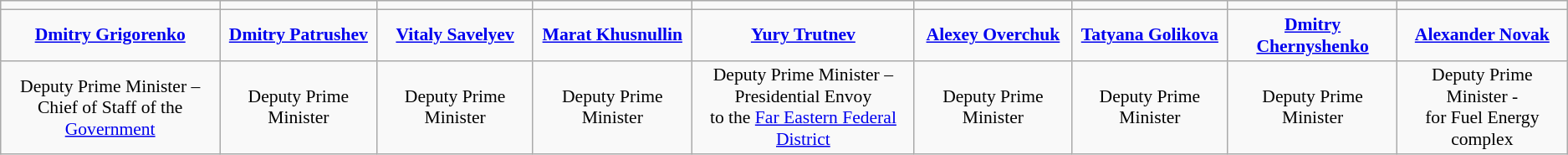<table class="wikitable" style="font-size:90%; text-align:center;">
<tr>
<td></td>
<td></td>
<td></td>
<td></td>
<td></td>
<td></td>
<td></td>
<td></td>
<td></td>
</tr>
<tr>
<td><strong><a href='#'>Dmitry Grigorenko</a></strong></td>
<td><strong><a href='#'>Dmitry Patrushev</a></strong></td>
<td><strong><a href='#'>Vitaly Savelyev</a></strong></td>
<td><strong><a href='#'>Marat Khusnullin</a></strong></td>
<td><strong><a href='#'>Yury Trutnev</a></strong></td>
<td><strong><a href='#'>Alexey Overchuk</a></strong></td>
<td><strong><a href='#'>Tatyana Golikova</a></strong></td>
<td><strong><a href='#'>Dmitry Chernyshenko</a></strong></td>
<td><strong><a href='#'>Alexander Novak</a></strong></td>
</tr>
<tr>
<td>Deputy Prime Minister –<br>Chief of Staff of the <a href='#'>Government</a></td>
<td>Deputy Prime Minister</td>
<td>Deputy Prime Minister</td>
<td>Deputy Prime Minister</td>
<td>Deputy Prime Minister –<br>Presidential Envoy<br>to the <a href='#'>Far Eastern Federal District</a></td>
<td>Deputy Prime Minister</td>
<td>Deputy Prime Minister</td>
<td>Deputy Prime Minister</td>
<td>Deputy Prime Minister -<br>for Fuel Energy complex</td>
</tr>
</table>
